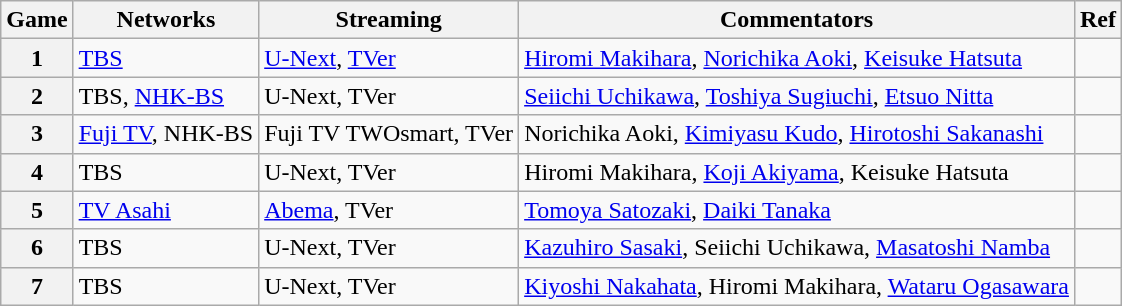<table class="wikitable plainrowheaders" style="text-align:left;">
<tr>
<th scope="col">Game</th>
<th scope="col">Networks</th>
<th scope="col">Streaming</th>
<th scope="col" align=left>Commentators</th>
<th scope="col">Ref</th>
</tr>
<tr>
<th scope="row" style="text-align:center;">1</th>
<td><a href='#'>TBS</a></td>
<td><a href='#'>U-Next</a>, <a href='#'>TVer</a></td>
<td><a href='#'>Hiromi Makihara</a>, <a href='#'>Norichika Aoki</a>, <a href='#'>Keisuke Hatsuta</a></td>
<td></td>
</tr>
<tr>
<th scope="row" style="text-align:center;">2</th>
<td>TBS, <a href='#'>NHK-BS</a></td>
<td>U-Next, TVer</td>
<td><a href='#'>Seiichi Uchikawa</a>, <a href='#'>Toshiya Sugiuchi</a>, <a href='#'>Etsuo Nitta</a></td>
<td></td>
</tr>
<tr>
<th scope="row" style="text-align:center;">3</th>
<td><a href='#'>Fuji TV</a>, NHK-BS</td>
<td>Fuji TV TWOsmart, TVer</td>
<td>Norichika Aoki, <a href='#'>Kimiyasu Kudo</a>, <a href='#'>Hirotoshi Sakanashi</a></td>
<td></td>
</tr>
<tr>
<th scope="row" style="text-align:center;">4</th>
<td>TBS</td>
<td>U-Next, TVer</td>
<td>Hiromi Makihara, <a href='#'>Koji Akiyama</a>, Keisuke Hatsuta</td>
<td></td>
</tr>
<tr>
<th scope="row" style="text-align:center;">5</th>
<td><a href='#'>TV Asahi</a></td>
<td><a href='#'>Abema</a>, TVer</td>
<td><a href='#'>Tomoya Satozaki</a>, <a href='#'>Daiki Tanaka</a></td>
<td></td>
</tr>
<tr>
<th scope="row" style="text-align:center;">6</th>
<td>TBS</td>
<td>U-Next, TVer</td>
<td><a href='#'>Kazuhiro Sasaki</a>, Seiichi Uchikawa, <a href='#'>Masatoshi Namba</a></td>
<td></td>
</tr>
<tr>
<th scope="row" style="text-align:center;">7</th>
<td>TBS</td>
<td>U-Next, TVer</td>
<td><a href='#'>Kiyoshi Nakahata</a>, Hiromi Makihara, <a href='#'>Wataru Ogasawara</a></td>
<td></td>
</tr>
</table>
